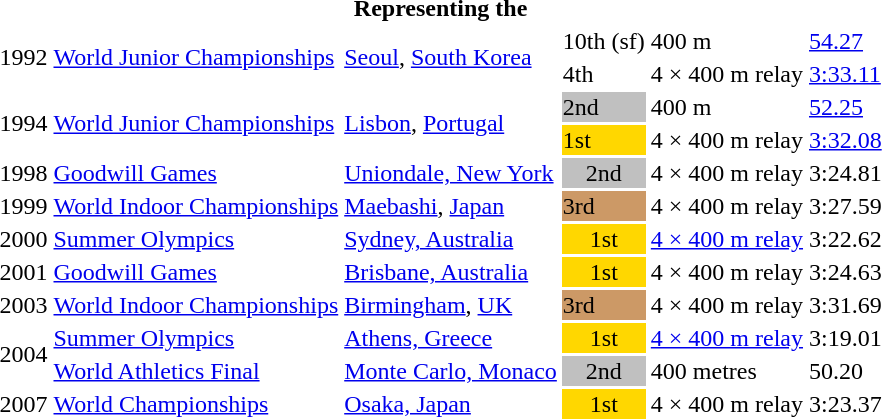<table>
<tr>
<th colspan="6">Representing the </th>
</tr>
<tr>
<td rowspan=2>1992</td>
<td rowspan=2><a href='#'>World Junior Championships</a></td>
<td rowspan=2><a href='#'>Seoul</a>, <a href='#'>South Korea</a></td>
<td>10th (sf)</td>
<td>400 m</td>
<td><a href='#'>54.27</a></td>
</tr>
<tr>
<td>4th</td>
<td>4 × 400 m relay</td>
<td><a href='#'>3:33.11</a></td>
</tr>
<tr>
<td rowspan=2>1994</td>
<td rowspan=2><a href='#'>World Junior Championships</a></td>
<td rowspan=2><a href='#'>Lisbon</a>, <a href='#'>Portugal</a></td>
<td bgcolor=silver>2nd</td>
<td>400 m</td>
<td><a href='#'>52.25</a></td>
</tr>
<tr>
<td bgcolor=gold>1st</td>
<td>4 × 400 m relay</td>
<td><a href='#'>3:32.08</a></td>
</tr>
<tr>
<td>1998</td>
<td><a href='#'>Goodwill Games</a></td>
<td><a href='#'>Uniondale, New York</a></td>
<td bgcolor="silver" align="center">2nd</td>
<td>4 × 400 m relay</td>
<td>3:24.81</td>
</tr>
<tr>
<td>1999</td>
<td><a href='#'>World Indoor Championships</a></td>
<td><a href='#'>Maebashi</a>, <a href='#'>Japan</a></td>
<td bgcolor="CC9966">3rd</td>
<td>4 × 400 m relay</td>
<td>3:27.59</td>
</tr>
<tr>
<td>2000</td>
<td><a href='#'>Summer Olympics</a></td>
<td><a href='#'>Sydney, Australia</a></td>
<td bgcolor="gold" align="center">1st</td>
<td><a href='#'>4 × 400 m relay</a></td>
<td>3:22.62</td>
</tr>
<tr>
<td>2001</td>
<td><a href='#'>Goodwill Games</a></td>
<td><a href='#'>Brisbane, Australia</a></td>
<td bgcolor="gold" align="center">1st</td>
<td>4 × 400 m relay</td>
<td>3:24.63</td>
</tr>
<tr>
<td>2003</td>
<td><a href='#'>World Indoor Championships</a></td>
<td><a href='#'>Birmingham</a>, <a href='#'>UK</a></td>
<td bgcolor="CC9966">3rd</td>
<td>4 × 400 m relay</td>
<td>3:31.69</td>
</tr>
<tr>
<td rowspan=2>2004</td>
<td><a href='#'>Summer Olympics</a></td>
<td><a href='#'>Athens, Greece</a></td>
<td bgcolor="gold" align="center">1st</td>
<td><a href='#'>4 × 400 m relay</a></td>
<td>3:19.01</td>
</tr>
<tr>
<td><a href='#'>World Athletics Final</a></td>
<td><a href='#'>Monte Carlo, Monaco</a></td>
<td bgcolor="silver" align="center">2nd</td>
<td>400 metres</td>
<td>50.20</td>
</tr>
<tr>
<td>2007</td>
<td><a href='#'>World Championships</a></td>
<td><a href='#'>Osaka, Japan</a></td>
<td bgcolor="gold" align="center">1st</td>
<td>4 × 400 m relay</td>
<td>3:23.37</td>
</tr>
</table>
